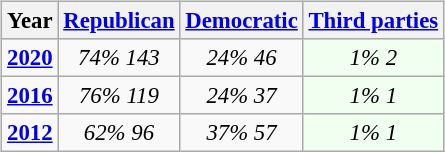<table class="wikitable" style="float:right; font-size:95%;">
<tr bgcolor=lightgrey>
<th>Year</th>
<th><a href='#'>Republican</a></th>
<th><a href='#'>Democratic</a></th>
<th><a href='#'>Third parties</a></th>
</tr>
<tr>
<td><strong><a href='#'>2020</a></strong></td>
<td style="text-align:center;" ><em>74%</em> <em>143</em></td>
<td style="text-align:center;" ><em>24%</em> <em>46</em></td>
<td style="text-align:center; background:honeyDew;"><em>1%</em> <em>2</em></td>
</tr>
<tr>
<td><strong><a href='#'>2016</a></strong></td>
<td style="text-align:center;" ><em>76%</em> <em>119</em></td>
<td style="text-align:center;" ><em>24%</em> <em>37</em></td>
<td style="text-align:center; background:honeyDew;"><em>1%</em> <em>1</em></td>
</tr>
<tr>
<td><strong><a href='#'>2012</a></strong></td>
<td style="text-align:center;" ><em>62%</em> <em>96</em></td>
<td style="text-align:center;" ><em>37%</em> <em>57</em></td>
<td style="text-align:center; background:honeyDew;"><em>1%</em> <em>1</em></td>
</tr>
</table>
